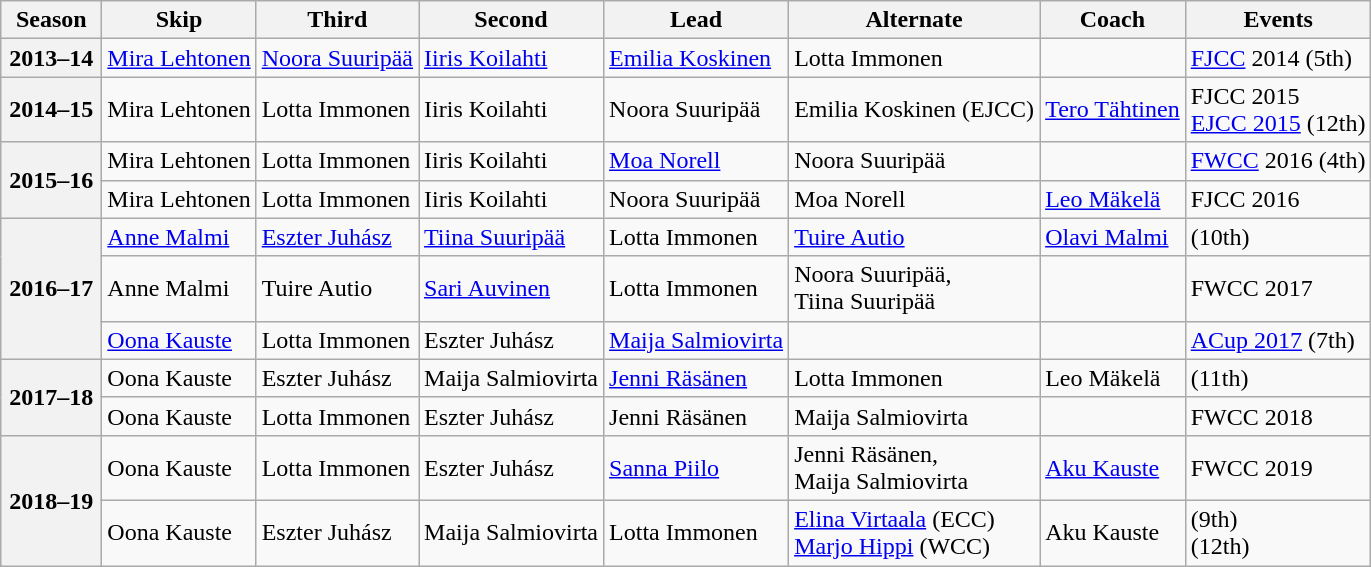<table class="wikitable">
<tr>
<th scope="col" width=60>Season</th>
<th scope="col">Skip</th>
<th scope="col">Third</th>
<th scope="col">Second</th>
<th scope="col">Lead</th>
<th scope="col">Alternate</th>
<th scope="col">Coach</th>
<th scope="col">Events</th>
</tr>
<tr>
<th scope="row">2013–14</th>
<td><a href='#'>Mira Lehtonen</a></td>
<td><a href='#'>Noora Suuripää</a></td>
<td><a href='#'>Iiris Koilahti</a></td>
<td><a href='#'>Emilia Koskinen</a></td>
<td>Lotta Immonen</td>
<td></td>
<td><a href='#'>FJCC</a> 2014 (5th)</td>
</tr>
<tr>
<th scope="row">2014–15</th>
<td>Mira Lehtonen</td>
<td>Lotta Immonen</td>
<td>Iiris Koilahti</td>
<td>Noora Suuripää</td>
<td>Emilia Koskinen (EJCC)</td>
<td><a href='#'>Tero Tähtinen</a></td>
<td>FJCC 2015 <br><a href='#'>EJCC 2015</a> (12th)</td>
</tr>
<tr>
<th scope="row" rowspan=2>2015–16</th>
<td>Mira Lehtonen</td>
<td>Lotta Immonen</td>
<td>Iiris Koilahti</td>
<td><a href='#'>Moa Norell</a></td>
<td>Noora Suuripää</td>
<td></td>
<td><a href='#'>FWCC</a> 2016 (4th)</td>
</tr>
<tr>
<td>Mira Lehtonen</td>
<td>Lotta Immonen</td>
<td>Iiris Koilahti</td>
<td>Noora Suuripää</td>
<td>Moa Norell</td>
<td><a href='#'>Leo Mäkelä</a></td>
<td>FJCC 2016 </td>
</tr>
<tr>
<th scope="row" rowspan=3>2016–17</th>
<td><a href='#'>Anne Malmi</a></td>
<td><a href='#'>Eszter Juhász</a></td>
<td><a href='#'>Tiina Suuripää</a></td>
<td>Lotta Immonen</td>
<td><a href='#'>Tuire Autio</a></td>
<td><a href='#'>Olavi Malmi</a></td>
<td> (10th)</td>
</tr>
<tr>
<td>Anne Malmi</td>
<td>Tuire Autio</td>
<td><a href='#'>Sari Auvinen</a></td>
<td>Lotta Immonen</td>
<td>Noora Suuripää,<br>Tiina Suuripää</td>
<td></td>
<td>FWCC 2017 </td>
</tr>
<tr>
<td><a href='#'>Oona Kauste</a></td>
<td>Lotta Immonen</td>
<td>Eszter Juhász</td>
<td><a href='#'>Maija Salmiovirta</a></td>
<td></td>
<td></td>
<td><a href='#'>ACup 2017</a> (7th)</td>
</tr>
<tr>
<th scope="row" rowspan=2>2017–18</th>
<td>Oona Kauste</td>
<td>Eszter Juhász</td>
<td>Maija Salmiovirta</td>
<td><a href='#'>Jenni Räsänen</a></td>
<td>Lotta Immonen</td>
<td>Leo Mäkelä</td>
<td> (11th)</td>
</tr>
<tr>
<td>Oona Kauste</td>
<td>Lotta Immonen</td>
<td>Eszter Juhász</td>
<td>Jenni Räsänen</td>
<td>Maija Salmiovirta</td>
<td></td>
<td>FWCC 2018 </td>
</tr>
<tr>
<th scope="row" rowspan=2>2018–19</th>
<td>Oona Kauste</td>
<td>Lotta Immonen</td>
<td>Eszter Juhász</td>
<td><a href='#'>Sanna Piilo</a></td>
<td>Jenni Räsänen,<br>Maija Salmiovirta</td>
<td><a href='#'>Aku Kauste</a></td>
<td>FWCC 2019 </td>
</tr>
<tr>
<td>Oona Kauste</td>
<td>Eszter Juhász</td>
<td>Maija Salmiovirta</td>
<td>Lotta Immonen</td>
<td><a href='#'>Elina Virtaala</a> (ECC)<br><a href='#'>Marjo Hippi</a> (WCC)</td>
<td>Aku Kauste</td>
<td> (9th)<br> (12th)</td>
</tr>
</table>
